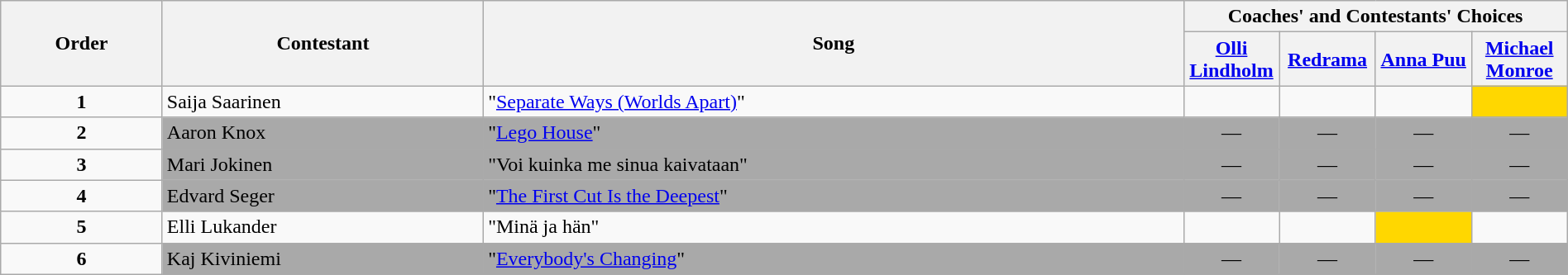<table class="wikitable" style="width:100%;">
<tr>
<th rowspan=2>Order</th>
<th rowspan=2>Contestant</th>
<th rowspan=2>Song</th>
<th colspan=4>Coaches' and Contestants' Choices</th>
</tr>
<tr>
<th width="70"><a href='#'>Olli Lindholm</a></th>
<th width="70"><a href='#'>Redrama</a></th>
<th width="70"><a href='#'>Anna Puu</a></th>
<th width="70"><a href='#'>Michael Monroe</a></th>
</tr>
<tr>
<td align="center"><strong>1</strong></td>
<td>Saija Saarinen</td>
<td>"<a href='#'>Separate Ways (Worlds Apart)</a>"</td>
<td style=";text-align:center;"></td>
<td style=";text-align:center;"></td>
<td style=";text-align:center;"></td>
<td style="background:gold;text-align:center;"></td>
</tr>
<tr>
<td align="center"><strong>2</strong></td>
<td style="background:darkgrey;text-align:left;">Aaron Knox</td>
<td style="background:darkgrey;text-align:left;">"<a href='#'>Lego House</a>"</td>
<td style="background:darkgrey;text-align:center;">—</td>
<td style="background:darkgrey;text-align:center;">—</td>
<td style="background:darkgrey;text-align:center;">—</td>
<td style="background:darkgrey;text-align:center;">—</td>
</tr>
<tr>
<td align="center"><strong>3</strong></td>
<td style="background:darkgrey;text-align:left;">Mari Jokinen</td>
<td style="background:darkgrey;text-align:left;">"Voi kuinka me sinua kaivataan"</td>
<td style="background:darkgrey;text-align:center;">—</td>
<td style="background:darkgrey;text-align:center;">—</td>
<td style="background:darkgrey;text-align:center;">—</td>
<td style="background:darkgrey;text-align:center;">—</td>
</tr>
<tr>
<td align="center"><strong>4</strong></td>
<td style="background:darkgrey;text-align:left;">Edvard Seger</td>
<td style="background:darkgrey;text-align:left;">"<a href='#'>The First Cut Is the Deepest</a>"</td>
<td style="background:darkgrey;text-align:center;">—</td>
<td style="background:darkgrey;text-align:center;">—</td>
<td style="background:darkgrey;text-align:center;">—</td>
<td style="background:darkgrey;text-align:center;">—</td>
</tr>
<tr>
<td align="center"><strong>5</strong></td>
<td>Elli Lukander</td>
<td>"Minä ja hän"</td>
<td style=";text-align:center;"></td>
<td style=";text-align:center;"></td>
<td style="background:gold;text-align:center;"></td>
<td style=";text-align:center;"></td>
</tr>
<tr>
<td align="center"><strong>6</strong></td>
<td style="background:darkgrey;text-align:left;">Kaj Kiviniemi</td>
<td style="background:darkgrey;text-align:left;">"<a href='#'>Everybody's Changing</a>"</td>
<td style="background:darkgrey;text-align:center;">—</td>
<td style="background:darkgrey;text-align:center;">—</td>
<td style="background:darkgrey;text-align:center;">—</td>
<td style="background:darkgrey;text-align:center;">—</td>
</tr>
</table>
